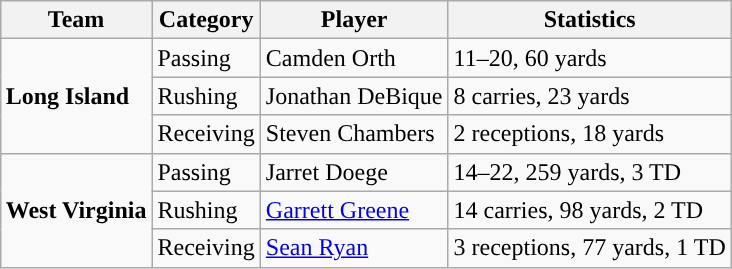<table class="wikitable" style="float: right;">
<tr>
<th>Team</th>
<th>Category</th>
<th>Player</th>
<th>Statistics</th>
</tr>
<tr>
<td rowspan=3><strong>Long Island</strong></td>
<td>Passing</td>
<td>Camden Orth</td>
<td>11–20, 60 yards</td>
</tr>
<tr>
<td>Rushing</td>
<td>Jonathan DeBique</td>
<td>8 carries, 23 yards</td>
</tr>
<tr>
<td>Receiving</td>
<td>Steven Chambers</td>
<td>2 receptions, 18 yards</td>
</tr>
<tr>
<td rowspan=3><strong>West Virginia</strong></td>
<td>Passing</td>
<td>Jarret Doege</td>
<td>14–22, 259 yards, 3 TD</td>
</tr>
<tr>
<td>Rushing</td>
<td><a href='#'>Garrett Greene</a></td>
<td>14 carries, 98 yards, 2 TD</td>
</tr>
<tr>
<td>Receiving</td>
<td><a href='#'>Sean Ryan</a></td>
<td>3 receptions, 77 yards, 1 TD</td>
</tr>
</table>
